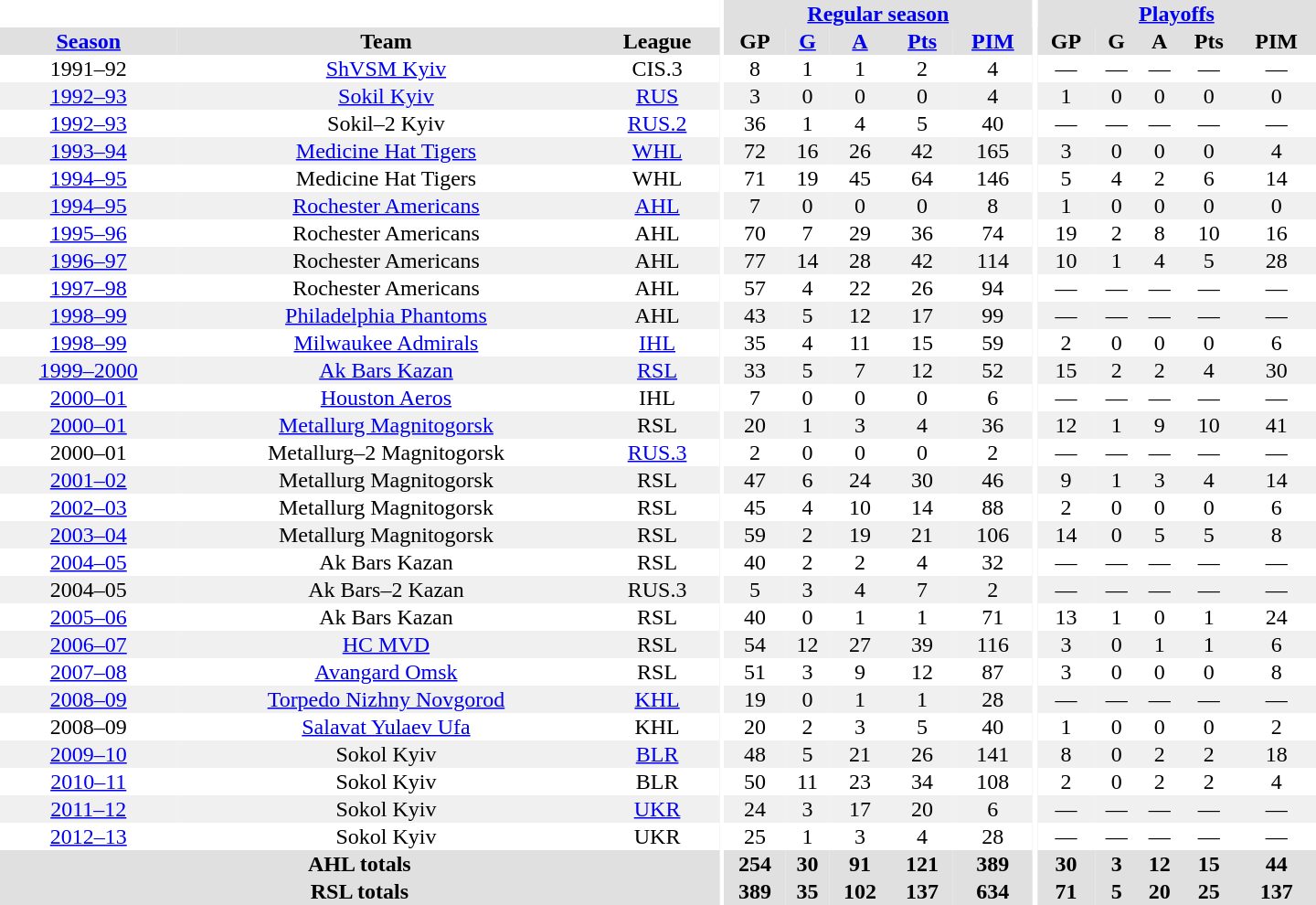<table border="0" cellpadding="1" cellspacing="0" style="text-align:center; width:60em">
<tr bgcolor="#e0e0e0">
<th colspan="3" bgcolor="#ffffff"></th>
<th rowspan="99" bgcolor="#ffffff"></th>
<th colspan="5"><a href='#'>Regular season</a></th>
<th rowspan="99" bgcolor="#ffffff"></th>
<th colspan="5"><a href='#'>Playoffs</a></th>
</tr>
<tr bgcolor="#e0e0e0">
<th><a href='#'>Season</a></th>
<th>Team</th>
<th>League</th>
<th>GP</th>
<th><a href='#'>G</a></th>
<th><a href='#'>A</a></th>
<th><a href='#'>Pts</a></th>
<th><a href='#'>PIM</a></th>
<th>GP</th>
<th>G</th>
<th>A</th>
<th>Pts</th>
<th>PIM</th>
</tr>
<tr>
<td>1991–92</td>
<td><a href='#'>ShVSM Kyiv</a></td>
<td>CIS.3</td>
<td>8</td>
<td>1</td>
<td>1</td>
<td>2</td>
<td>4</td>
<td>—</td>
<td>—</td>
<td>—</td>
<td>—</td>
<td>—</td>
</tr>
<tr bgcolor="#f0f0f0">
<td><a href='#'>1992–93</a></td>
<td><a href='#'>Sokil Kyiv</a></td>
<td><a href='#'>RUS</a></td>
<td>3</td>
<td>0</td>
<td>0</td>
<td>0</td>
<td>4</td>
<td>1</td>
<td>0</td>
<td>0</td>
<td>0</td>
<td>0</td>
</tr>
<tr>
<td><a href='#'>1992–93</a></td>
<td>Sokil–2 Kyiv</td>
<td><a href='#'>RUS.2</a></td>
<td>36</td>
<td>1</td>
<td>4</td>
<td>5</td>
<td>40</td>
<td>—</td>
<td>—</td>
<td>—</td>
<td>—</td>
<td>—</td>
</tr>
<tr bgcolor="#f0f0f0">
<td><a href='#'>1993–94</a></td>
<td><a href='#'>Medicine Hat Tigers</a></td>
<td><a href='#'>WHL</a></td>
<td>72</td>
<td>16</td>
<td>26</td>
<td>42</td>
<td>165</td>
<td>3</td>
<td>0</td>
<td>0</td>
<td>0</td>
<td>4</td>
</tr>
<tr>
<td><a href='#'>1994–95</a></td>
<td>Medicine Hat Tigers</td>
<td>WHL</td>
<td>71</td>
<td>19</td>
<td>45</td>
<td>64</td>
<td>146</td>
<td>5</td>
<td>4</td>
<td>2</td>
<td>6</td>
<td>14</td>
</tr>
<tr bgcolor="#f0f0f0">
<td><a href='#'>1994–95</a></td>
<td><a href='#'>Rochester Americans</a></td>
<td><a href='#'>AHL</a></td>
<td>7</td>
<td>0</td>
<td>0</td>
<td>0</td>
<td>8</td>
<td>1</td>
<td>0</td>
<td>0</td>
<td>0</td>
<td>0</td>
</tr>
<tr>
<td><a href='#'>1995–96</a></td>
<td>Rochester Americans</td>
<td>AHL</td>
<td>70</td>
<td>7</td>
<td>29</td>
<td>36</td>
<td>74</td>
<td>19</td>
<td>2</td>
<td>8</td>
<td>10</td>
<td>16</td>
</tr>
<tr bgcolor="#f0f0f0">
<td><a href='#'>1996–97</a></td>
<td>Rochester Americans</td>
<td>AHL</td>
<td>77</td>
<td>14</td>
<td>28</td>
<td>42</td>
<td>114</td>
<td>10</td>
<td>1</td>
<td>4</td>
<td>5</td>
<td>28</td>
</tr>
<tr>
<td><a href='#'>1997–98</a></td>
<td>Rochester Americans</td>
<td>AHL</td>
<td>57</td>
<td>4</td>
<td>22</td>
<td>26</td>
<td>94</td>
<td>—</td>
<td>—</td>
<td>—</td>
<td>—</td>
<td>—</td>
</tr>
<tr bgcolor="#f0f0f0">
<td><a href='#'>1998–99</a></td>
<td><a href='#'>Philadelphia Phantoms</a></td>
<td>AHL</td>
<td>43</td>
<td>5</td>
<td>12</td>
<td>17</td>
<td>99</td>
<td>—</td>
<td>—</td>
<td>—</td>
<td>—</td>
<td>—</td>
</tr>
<tr>
<td><a href='#'>1998–99</a></td>
<td><a href='#'>Milwaukee Admirals</a></td>
<td><a href='#'>IHL</a></td>
<td>35</td>
<td>4</td>
<td>11</td>
<td>15</td>
<td>59</td>
<td>2</td>
<td>0</td>
<td>0</td>
<td>0</td>
<td>6</td>
</tr>
<tr bgcolor="#f0f0f0">
<td><a href='#'>1999–2000</a></td>
<td><a href='#'>Ak Bars Kazan</a></td>
<td><a href='#'>RSL</a></td>
<td>33</td>
<td>5</td>
<td>7</td>
<td>12</td>
<td>52</td>
<td>15</td>
<td>2</td>
<td>2</td>
<td>4</td>
<td>30</td>
</tr>
<tr>
<td><a href='#'>2000–01</a></td>
<td><a href='#'>Houston Aeros</a></td>
<td>IHL</td>
<td>7</td>
<td>0</td>
<td>0</td>
<td>0</td>
<td>6</td>
<td>—</td>
<td>—</td>
<td>—</td>
<td>—</td>
<td>—</td>
</tr>
<tr bgcolor="#f0f0f0">
<td><a href='#'>2000–01</a></td>
<td><a href='#'>Metallurg Magnitogorsk</a></td>
<td>RSL</td>
<td>20</td>
<td>1</td>
<td>3</td>
<td>4</td>
<td>36</td>
<td>12</td>
<td>1</td>
<td>9</td>
<td>10</td>
<td>41</td>
</tr>
<tr>
<td>2000–01</td>
<td>Metallurg–2 Magnitogorsk</td>
<td><a href='#'>RUS.3</a></td>
<td>2</td>
<td>0</td>
<td>0</td>
<td>0</td>
<td>2</td>
<td>—</td>
<td>—</td>
<td>—</td>
<td>—</td>
<td>—</td>
</tr>
<tr bgcolor="#f0f0f0">
<td><a href='#'>2001–02</a></td>
<td>Metallurg Magnitogorsk</td>
<td>RSL</td>
<td>47</td>
<td>6</td>
<td>24</td>
<td>30</td>
<td>46</td>
<td>9</td>
<td>1</td>
<td>3</td>
<td>4</td>
<td>14</td>
</tr>
<tr>
<td><a href='#'>2002–03</a></td>
<td>Metallurg Magnitogorsk</td>
<td>RSL</td>
<td>45</td>
<td>4</td>
<td>10</td>
<td>14</td>
<td>88</td>
<td>2</td>
<td>0</td>
<td>0</td>
<td>0</td>
<td>6</td>
</tr>
<tr bgcolor="#f0f0f0">
<td><a href='#'>2003–04</a></td>
<td>Metallurg Magnitogorsk</td>
<td>RSL</td>
<td>59</td>
<td>2</td>
<td>19</td>
<td>21</td>
<td>106</td>
<td>14</td>
<td>0</td>
<td>5</td>
<td>5</td>
<td>8</td>
</tr>
<tr>
<td><a href='#'>2004–05</a></td>
<td>Ak Bars Kazan</td>
<td>RSL</td>
<td>40</td>
<td>2</td>
<td>2</td>
<td>4</td>
<td>32</td>
<td>—</td>
<td>—</td>
<td>—</td>
<td>—</td>
<td>—</td>
</tr>
<tr bgcolor="#f0f0f0">
<td>2004–05</td>
<td>Ak Bars–2 Kazan</td>
<td>RUS.3</td>
<td>5</td>
<td>3</td>
<td>4</td>
<td>7</td>
<td>2</td>
<td>—</td>
<td>—</td>
<td>—</td>
<td>—</td>
<td>—</td>
</tr>
<tr>
<td><a href='#'>2005–06</a></td>
<td>Ak Bars Kazan</td>
<td>RSL</td>
<td>40</td>
<td>0</td>
<td>1</td>
<td>1</td>
<td>71</td>
<td>13</td>
<td>1</td>
<td>0</td>
<td>1</td>
<td>24</td>
</tr>
<tr bgcolor="#f0f0f0">
<td><a href='#'>2006–07</a></td>
<td><a href='#'>HC MVD</a></td>
<td>RSL</td>
<td>54</td>
<td>12</td>
<td>27</td>
<td>39</td>
<td>116</td>
<td>3</td>
<td>0</td>
<td>1</td>
<td>1</td>
<td>6</td>
</tr>
<tr>
<td><a href='#'>2007–08</a></td>
<td><a href='#'>Avangard Omsk</a></td>
<td>RSL</td>
<td>51</td>
<td>3</td>
<td>9</td>
<td>12</td>
<td>87</td>
<td>3</td>
<td>0</td>
<td>0</td>
<td>0</td>
<td>8</td>
</tr>
<tr bgcolor="#f0f0f0">
<td><a href='#'>2008–09</a></td>
<td><a href='#'>Torpedo Nizhny Novgorod</a></td>
<td><a href='#'>KHL</a></td>
<td>19</td>
<td>0</td>
<td>1</td>
<td>1</td>
<td>28</td>
<td>—</td>
<td>—</td>
<td>—</td>
<td>—</td>
<td>—</td>
</tr>
<tr>
<td>2008–09</td>
<td><a href='#'>Salavat Yulaev Ufa</a></td>
<td>KHL</td>
<td>20</td>
<td>2</td>
<td>3</td>
<td>5</td>
<td>40</td>
<td>1</td>
<td>0</td>
<td>0</td>
<td>0</td>
<td>2</td>
</tr>
<tr bgcolor="#f0f0f0">
<td><a href='#'>2009–10</a></td>
<td>Sokol Kyiv</td>
<td><a href='#'>BLR</a></td>
<td>48</td>
<td>5</td>
<td>21</td>
<td>26</td>
<td>141</td>
<td>8</td>
<td>0</td>
<td>2</td>
<td>2</td>
<td>18</td>
</tr>
<tr>
<td><a href='#'>2010–11</a></td>
<td>Sokol Kyiv</td>
<td>BLR</td>
<td>50</td>
<td>11</td>
<td>23</td>
<td>34</td>
<td>108</td>
<td>2</td>
<td>0</td>
<td>2</td>
<td>2</td>
<td>4</td>
</tr>
<tr bgcolor="#f0f0f0">
<td><a href='#'>2011–12</a></td>
<td>Sokol Kyiv</td>
<td><a href='#'>UKR</a></td>
<td>24</td>
<td>3</td>
<td>17</td>
<td>20</td>
<td>6</td>
<td>—</td>
<td>—</td>
<td>—</td>
<td>—</td>
<td>—</td>
</tr>
<tr>
<td><a href='#'>2012–13</a></td>
<td>Sokol Kyiv</td>
<td>UKR</td>
<td>25</td>
<td>1</td>
<td>3</td>
<td>4</td>
<td>28</td>
<td>—</td>
<td>—</td>
<td>—</td>
<td>—</td>
<td>—</td>
</tr>
<tr bgcolor="#e0e0e0">
<th colspan="3">AHL totals</th>
<th>254</th>
<th>30</th>
<th>91</th>
<th>121</th>
<th>389</th>
<th>30</th>
<th>3</th>
<th>12</th>
<th>15</th>
<th>44</th>
</tr>
<tr bgcolor="#e0e0e0">
<th colspan="3">RSL totals</th>
<th>389</th>
<th>35</th>
<th>102</th>
<th>137</th>
<th>634</th>
<th>71</th>
<th>5</th>
<th>20</th>
<th>25</th>
<th>137</th>
</tr>
</table>
